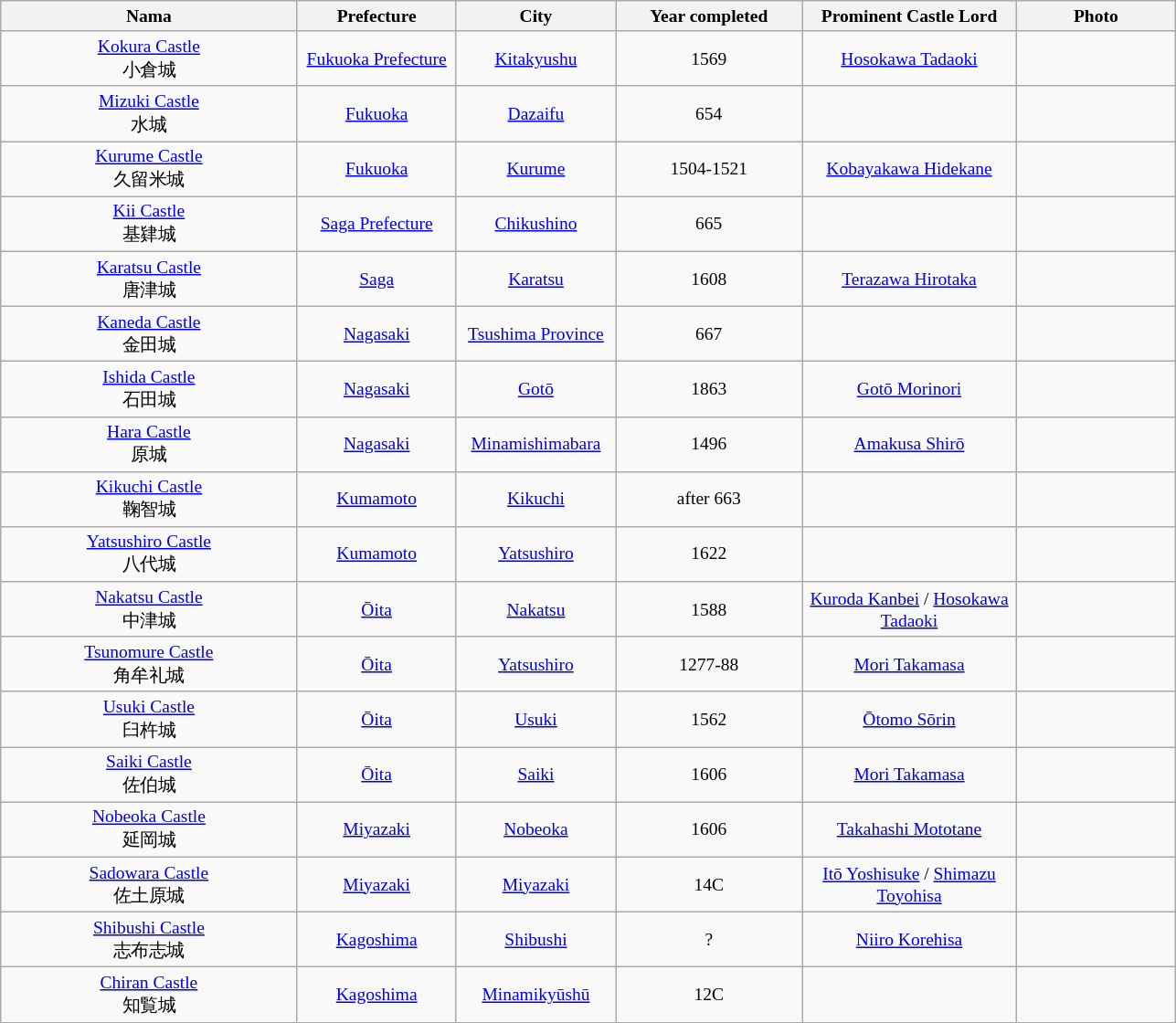<table class="wikitable" style="text-align:center; font-size:small;">
<tr>
<th style="width: 210px;">Nama</th>
<th style="width: 110px;">Prefecture</th>
<th style="width: 110px;">City</th>
<th style="width: 130px;">Year completed</th>
<th style="width: 150px;">Prominent Castle Lord</th>
<th style="width: 110px;">Photo</th>
</tr>
<tr>
<td><a href='#'>Kokura Castle</a><br>小倉城</td>
<td><a href='#'>Fukuoka Prefecture</a></td>
<td><a href='#'>Kitakyushu</a></td>
<td>1569</td>
<td><a href='#'>Hosokawa Tadaoki</a></td>
<td></td>
</tr>
<tr>
<td><a href='#'>Mizuki Castle</a><br>水城</td>
<td><a href='#'>Fukuoka</a></td>
<td><a href='#'>Dazaifu</a></td>
<td>654</td>
<td></td>
<td></td>
</tr>
<tr>
<td><a href='#'>Kurume Castle</a><br>久留米城</td>
<td><a href='#'>Fukuoka</a></td>
<td><a href='#'>Kurume</a></td>
<td>1504-1521</td>
<td><a href='#'>Kobayakawa Hidekane</a></td>
<td></td>
</tr>
<tr>
<td><a href='#'>Kii Castle</a><br>基肄城</td>
<td><a href='#'>Saga Prefecture</a></td>
<td><a href='#'>Chikushino</a></td>
<td>665</td>
<td></td>
<td></td>
</tr>
<tr>
<td><a href='#'>Karatsu Castle</a><br>唐津城</td>
<td><a href='#'>Saga</a></td>
<td><a href='#'>Karatsu</a></td>
<td>1608</td>
<td><a href='#'>Terazawa Hirotaka</a></td>
<td></td>
</tr>
<tr>
<td><a href='#'>Kaneda Castle</a><br>金田城</td>
<td><a href='#'>Nagasaki</a></td>
<td><a href='#'>Tsushima Province</a></td>
<td>667</td>
<td></td>
<td></td>
</tr>
<tr>
<td><a href='#'>Ishida Castle</a><br>石田城</td>
<td><a href='#'>Nagasaki</a></td>
<td><a href='#'>Gotō</a></td>
<td>1863</td>
<td><a href='#'>Gotō Morinori</a></td>
<td></td>
</tr>
<tr>
<td><a href='#'>Hara Castle</a><br>原城</td>
<td><a href='#'>Nagasaki</a></td>
<td><a href='#'>Minamishimabara</a></td>
<td>1496</td>
<td><a href='#'>Amakusa Shirō</a></td>
<td></td>
</tr>
<tr>
<td><a href='#'>Kikuchi Castle</a><br>鞠智城</td>
<td><a href='#'>Kumamoto</a></td>
<td><a href='#'>Kikuchi</a></td>
<td>after 663</td>
<td></td>
<td></td>
</tr>
<tr>
<td><a href='#'>Yatsushiro Castle</a><br>八代城</td>
<td><a href='#'>Kumamoto</a></td>
<td><a href='#'>Yatsushiro</a></td>
<td>1622</td>
<td></td>
<td></td>
</tr>
<tr>
<td><a href='#'>Nakatsu Castle</a><br>中津城</td>
<td><a href='#'>Ōita</a></td>
<td><a href='#'>Nakatsu</a></td>
<td>1588</td>
<td><a href='#'>Kuroda Kanbei</a> / <a href='#'>Hosokawa Tadaoki</a></td>
<td></td>
</tr>
<tr>
<td><a href='#'>Tsunomure  Castle</a><br>角牟礼城</td>
<td><a href='#'>Ōita</a></td>
<td><a href='#'>Yatsushiro</a></td>
<td>1277-88</td>
<td><a href='#'>Mori Takamasa</a></td>
<td></td>
</tr>
<tr>
<td><a href='#'>Usuki Castle</a><br>臼杵城</td>
<td><a href='#'>Ōita</a></td>
<td><a href='#'>Usuki</a></td>
<td>1562</td>
<td><a href='#'>Ōtomo Sōrin</a></td>
<td></td>
</tr>
<tr>
<td><a href='#'>Saiki Castle</a><br>佐伯城</td>
<td><a href='#'>Ōita</a></td>
<td><a href='#'>Saiki</a></td>
<td>1606</td>
<td><a href='#'>Mori Takamasa</a></td>
<td></td>
</tr>
<tr>
<td><a href='#'>Nobeoka Castle</a><br>延岡城</td>
<td><a href='#'>Miyazaki</a></td>
<td><a href='#'>Nobeoka</a></td>
<td>1606</td>
<td><a href='#'>Takahashi Mototane</a></td>
<td></td>
</tr>
<tr>
<td><a href='#'>Sadowara Castle</a><br>佐土原城</td>
<td><a href='#'>Miyazaki</a></td>
<td><a href='#'>Miyazaki</a></td>
<td>14C</td>
<td><a href='#'>Itō Yoshisuke</a> / <a href='#'>Shimazu Toyohisa</a></td>
<td></td>
</tr>
<tr>
<td><a href='#'>Shibushi Castle</a><br>志布志城</td>
<td><a href='#'>Kagoshima</a></td>
<td><a href='#'>Shibushi</a></td>
<td>?</td>
<td><a href='#'>Niiro Korehisa</a></td>
<td></td>
</tr>
<tr>
<td><a href='#'>Chiran Castle</a><br>知覧城</td>
<td><a href='#'>Kagoshima</a></td>
<td><a href='#'>Minamikyūshū</a></td>
<td>12C</td>
<td></td>
<td></td>
</tr>
<tr>
</tr>
</table>
